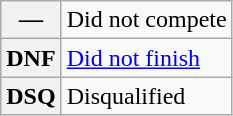<table class="wikitable">
<tr>
<th scope="row">—</th>
<td>Did not compete</td>
</tr>
<tr>
<th scope="row">DNF</th>
<td><a href='#'>Did not finish</a></td>
</tr>
<tr>
<th scope="row">DSQ</th>
<td>Disqualified</td>
</tr>
</table>
